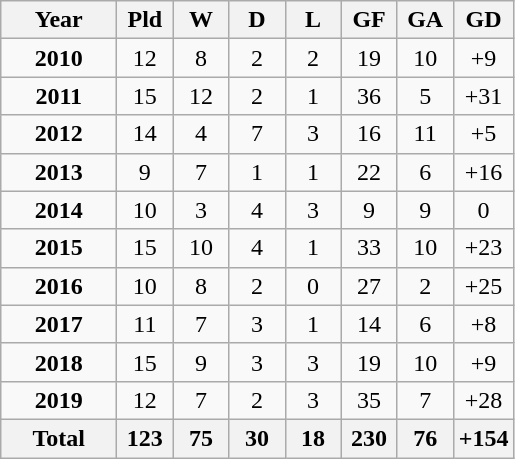<table class="wikitable" style="text-align: center;">
<tr>
<th width=70>Year</th>
<th width=30>Pld</th>
<th width=30>W</th>
<th width=30>D</th>
<th width=30>L</th>
<th width=30>GF</th>
<th width=30>GA</th>
<th width=30>GD</th>
</tr>
<tr>
<td><strong>2010</strong></td>
<td>12</td>
<td>8</td>
<td>2</td>
<td>2</td>
<td>19</td>
<td>10</td>
<td>+9</td>
</tr>
<tr>
<td><strong>2011</strong></td>
<td>15</td>
<td>12</td>
<td>2</td>
<td>1</td>
<td>36</td>
<td>5</td>
<td>+31</td>
</tr>
<tr>
<td><strong>2012</strong></td>
<td>14</td>
<td>4</td>
<td>7</td>
<td>3</td>
<td>16</td>
<td>11</td>
<td>+5</td>
</tr>
<tr>
<td><strong>2013</strong></td>
<td>9</td>
<td>7</td>
<td>1</td>
<td>1</td>
<td>22</td>
<td>6</td>
<td>+16</td>
</tr>
<tr>
<td><strong>2014</strong></td>
<td>10</td>
<td>3</td>
<td>4</td>
<td>3</td>
<td>9</td>
<td>9</td>
<td>0</td>
</tr>
<tr>
<td><strong>2015</strong></td>
<td>15</td>
<td>10</td>
<td>4</td>
<td>1</td>
<td>33</td>
<td>10</td>
<td>+23</td>
</tr>
<tr>
<td><strong>2016</strong></td>
<td>10</td>
<td>8</td>
<td>2</td>
<td>0</td>
<td>27</td>
<td>2</td>
<td>+25</td>
</tr>
<tr>
<td><strong>2017</strong></td>
<td>11</td>
<td>7</td>
<td>3</td>
<td>1</td>
<td>14</td>
<td>6</td>
<td>+8</td>
</tr>
<tr>
<td><strong>2018</strong></td>
<td>15</td>
<td>9</td>
<td>3</td>
<td>3</td>
<td>19</td>
<td>10</td>
<td>+9</td>
</tr>
<tr>
<td><strong>2019</strong></td>
<td>12</td>
<td>7</td>
<td>2</td>
<td>3</td>
<td>35</td>
<td>7</td>
<td>+28</td>
</tr>
<tr>
<th>Total</th>
<th>123</th>
<th>75</th>
<th>30</th>
<th>18</th>
<th>230</th>
<th>76</th>
<th>+154</th>
</tr>
</table>
